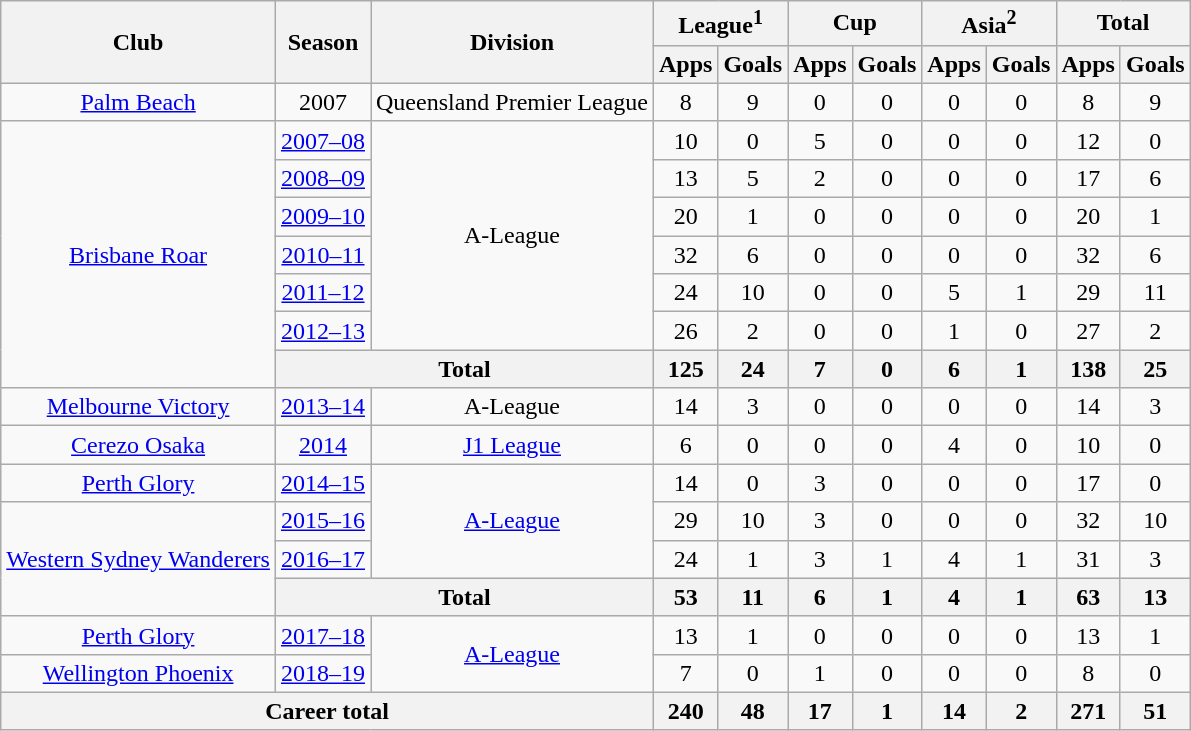<table class="wikitable" style="text-align:center;">
<tr>
<th rowspan="2">Club</th>
<th rowspan="2">Season</th>
<th rowspan="2">Division</th>
<th colspan="2">League<sup>1</sup></th>
<th colspan="2">Cup</th>
<th colspan="2">Asia<sup>2</sup></th>
<th colspan="2">Total</th>
</tr>
<tr>
<th>Apps</th>
<th>Goals</th>
<th>Apps</th>
<th>Goals</th>
<th>Apps</th>
<th>Goals</th>
<th>Apps</th>
<th>Goals</th>
</tr>
<tr>
<td><a href='#'>Palm Beach</a></td>
<td>2007</td>
<td>Queensland Premier League</td>
<td>8</td>
<td>9</td>
<td>0</td>
<td>0</td>
<td>0</td>
<td>0</td>
<td>8</td>
<td>9</td>
</tr>
<tr>
<td rowspan="7"><a href='#'>Brisbane Roar</a></td>
<td><a href='#'>2007–08</a></td>
<td rowspan=6>A-League</td>
<td>10</td>
<td>0</td>
<td>5</td>
<td>0</td>
<td>0</td>
<td>0</td>
<td>12</td>
<td>0</td>
</tr>
<tr>
<td><a href='#'>2008–09</a></td>
<td>13</td>
<td>5</td>
<td>2</td>
<td>0</td>
<td>0</td>
<td>0</td>
<td>17</td>
<td>6</td>
</tr>
<tr>
<td><a href='#'>2009–10</a></td>
<td>20</td>
<td>1</td>
<td>0</td>
<td>0</td>
<td>0</td>
<td>0</td>
<td>20</td>
<td>1</td>
</tr>
<tr>
<td><a href='#'>2010–11</a></td>
<td>32</td>
<td>6</td>
<td>0</td>
<td>0</td>
<td>0</td>
<td>0</td>
<td>32</td>
<td>6</td>
</tr>
<tr>
<td><a href='#'>2011–12</a></td>
<td>24</td>
<td>10</td>
<td>0</td>
<td>0</td>
<td>5</td>
<td>1</td>
<td>29</td>
<td>11</td>
</tr>
<tr>
<td><a href='#'>2012–13</a></td>
<td>26</td>
<td>2</td>
<td>0</td>
<td>0</td>
<td>1</td>
<td>0</td>
<td>27</td>
<td>2</td>
</tr>
<tr>
<th colspan="2">Total</th>
<th>125</th>
<th>24</th>
<th>7</th>
<th>0</th>
<th>6</th>
<th>1</th>
<th>138</th>
<th>25</th>
</tr>
<tr>
<td><a href='#'>Melbourne Victory</a></td>
<td><a href='#'>2013–14</a></td>
<td>A-League</td>
<td>14</td>
<td>3</td>
<td>0</td>
<td>0</td>
<td>0</td>
<td>0</td>
<td>14</td>
<td>3</td>
</tr>
<tr>
<td><a href='#'>Cerezo Osaka</a></td>
<td><a href='#'>2014</a></td>
<td><a href='#'>J1 League</a></td>
<td>6</td>
<td>0</td>
<td>0</td>
<td>0</td>
<td>4</td>
<td>0</td>
<td>10</td>
<td>0</td>
</tr>
<tr>
<td><a href='#'>Perth Glory</a></td>
<td><a href='#'>2014–15</a></td>
<td rowspan=3><a href='#'>A-League</a></td>
<td>14</td>
<td>0</td>
<td>3</td>
<td>0</td>
<td>0</td>
<td>0</td>
<td>17</td>
<td>0</td>
</tr>
<tr>
<td rowspan=3><a href='#'>Western Sydney Wanderers</a></td>
<td><a href='#'>2015–16</a></td>
<td>29</td>
<td>10</td>
<td>3</td>
<td>0</td>
<td>0</td>
<td>0</td>
<td>32</td>
<td>10</td>
</tr>
<tr>
<td><a href='#'>2016–17</a></td>
<td>24</td>
<td>1</td>
<td>3</td>
<td>1</td>
<td>4</td>
<td>1</td>
<td>31</td>
<td>3</td>
</tr>
<tr>
<th colspan=2>Total</th>
<th>53</th>
<th>11</th>
<th>6</th>
<th>1</th>
<th>4</th>
<th>1</th>
<th>63</th>
<th>13</th>
</tr>
<tr>
<td><a href='#'>Perth Glory</a></td>
<td><a href='#'>2017–18</a></td>
<td rowspan=2><a href='#'>A-League</a></td>
<td>13</td>
<td>1</td>
<td>0</td>
<td>0</td>
<td>0</td>
<td>0</td>
<td>13</td>
<td>1</td>
</tr>
<tr>
<td><a href='#'>Wellington Phoenix</a></td>
<td><a href='#'>2018–19</a></td>
<td>7</td>
<td>0</td>
<td>1</td>
<td>0</td>
<td>0</td>
<td>0</td>
<td>8</td>
<td>0</td>
</tr>
<tr>
<th colspan="3">Career total</th>
<th>240</th>
<th>48</th>
<th>17</th>
<th>1</th>
<th>14</th>
<th>2</th>
<th>271</th>
<th>51</th>
</tr>
</table>
